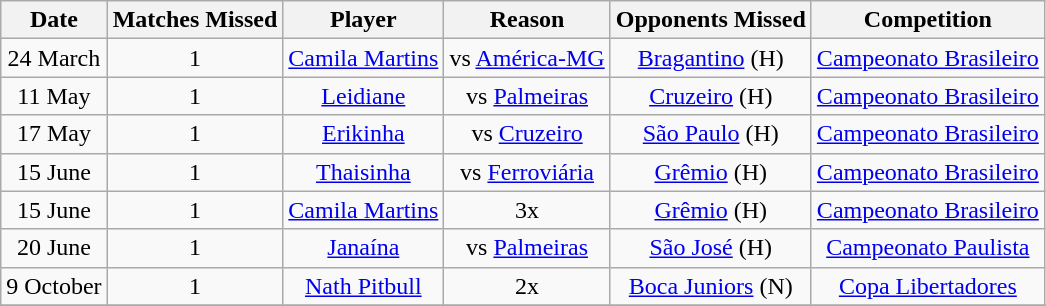<table class="wikitable" style="text-align: center">
<tr>
<th>Date</th>
<th>Matches Missed</th>
<th>Player</th>
<th>Reason</th>
<th>Opponents Missed</th>
<th>Competition</th>
</tr>
<tr>
<td>24 March</td>
<td>1</td>
<td><a href='#'>Camila Martins</a></td>
<td> vs <a href='#'>América-MG</a></td>
<td><a href='#'>Bragantino</a> (H)</td>
<td><a href='#'>Campeonato Brasileiro</a></td>
</tr>
<tr>
<td>11 May</td>
<td>1</td>
<td><a href='#'>Leidiane</a></td>
<td> vs <a href='#'>Palmeiras</a></td>
<td><a href='#'>Cruzeiro</a> (H)</td>
<td><a href='#'>Campeonato Brasileiro</a></td>
</tr>
<tr>
<td>17 May</td>
<td>1</td>
<td><a href='#'>Erikinha</a></td>
<td> vs <a href='#'>Cruzeiro</a></td>
<td><a href='#'>São Paulo</a> (H)</td>
<td><a href='#'>Campeonato Brasileiro</a></td>
</tr>
<tr>
<td>15 June</td>
<td>1</td>
<td><a href='#'>Thaisinha</a></td>
<td> vs <a href='#'>Ferroviária</a></td>
<td><a href='#'>Grêmio</a> (H)</td>
<td><a href='#'>Campeonato Brasileiro</a></td>
</tr>
<tr>
<td>15 June</td>
<td>1</td>
<td><a href='#'>Camila Martins</a></td>
<td>3x </td>
<td><a href='#'>Grêmio</a> (H)</td>
<td><a href='#'>Campeonato Brasileiro</a></td>
</tr>
<tr>
<td>20 June</td>
<td>1</td>
<td><a href='#'>Janaína</a></td>
<td> vs <a href='#'>Palmeiras</a></td>
<td><a href='#'>São José</a> (H)</td>
<td><a href='#'>Campeonato Paulista</a></td>
</tr>
<tr>
<td>9 October</td>
<td>1</td>
<td><a href='#'>Nath Pitbull</a></td>
<td>2x </td>
<td><a href='#'>Boca Juniors</a> (N)</td>
<td><a href='#'>Copa Libertadores</a></td>
</tr>
<tr>
</tr>
</table>
